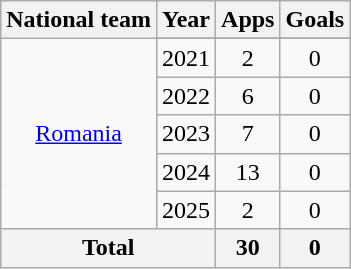<table class="wikitable" style="text-align: center;">
<tr>
<th>National team</th>
<th>Year</th>
<th>Apps</th>
<th>Goals</th>
</tr>
<tr>
<td rowspan="6"><a href='#'>Romania</a></td>
</tr>
<tr>
<td>2021</td>
<td>2</td>
<td>0</td>
</tr>
<tr>
<td>2022</td>
<td>6</td>
<td>0</td>
</tr>
<tr>
<td>2023</td>
<td>7</td>
<td>0</td>
</tr>
<tr>
<td>2024</td>
<td>13</td>
<td>0</td>
</tr>
<tr>
<td>2025</td>
<td>2</td>
<td>0</td>
</tr>
<tr>
<th colspan=2>Total</th>
<th>30</th>
<th>0</th>
</tr>
</table>
